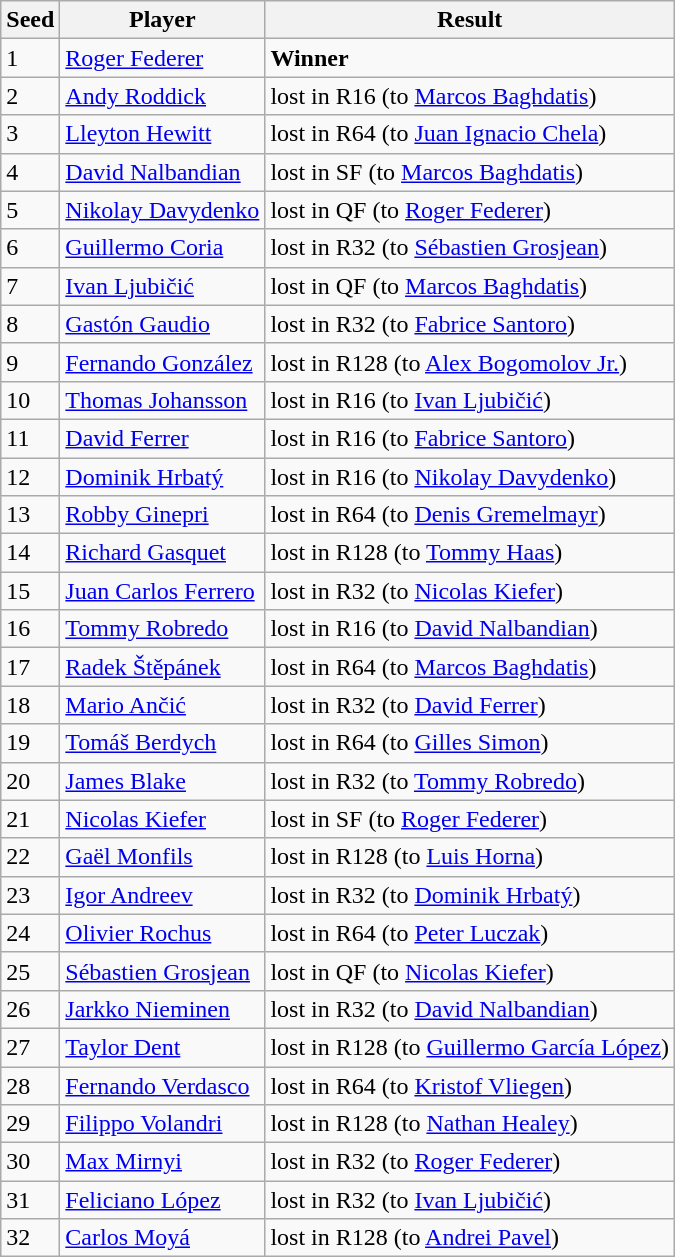<table class="wikitable">
<tr>
<th>Seed</th>
<th>Player</th>
<th>Result</th>
</tr>
<tr>
<td>1</td>
<td> <a href='#'>Roger Federer</a></td>
<td><strong>Winner</strong></td>
</tr>
<tr>
<td>2</td>
<td> <a href='#'>Andy Roddick</a></td>
<td>lost in R16 (to <a href='#'>Marcos Baghdatis</a>)</td>
</tr>
<tr>
<td>3</td>
<td> <a href='#'>Lleyton Hewitt</a></td>
<td>lost in R64 (to <a href='#'>Juan Ignacio Chela</a>)</td>
</tr>
<tr>
<td>4</td>
<td> <a href='#'>David Nalbandian</a></td>
<td>lost in SF (to <a href='#'>Marcos Baghdatis</a>)</td>
</tr>
<tr>
<td>5</td>
<td> <a href='#'>Nikolay Davydenko</a></td>
<td>lost in QF (to <a href='#'>Roger Federer</a>)</td>
</tr>
<tr>
<td>6</td>
<td> <a href='#'>Guillermo Coria</a></td>
<td>lost in R32 (to <a href='#'>Sébastien Grosjean</a>)</td>
</tr>
<tr>
<td>7</td>
<td> <a href='#'>Ivan Ljubičić</a></td>
<td>lost in QF (to <a href='#'>Marcos Baghdatis</a>)</td>
</tr>
<tr>
<td>8</td>
<td> <a href='#'>Gastón Gaudio</a></td>
<td>lost in R32 (to <a href='#'>Fabrice Santoro</a>)</td>
</tr>
<tr>
<td>9</td>
<td> <a href='#'>Fernando González</a></td>
<td>lost in R128 (to <a href='#'>Alex Bogomolov Jr.</a>)</td>
</tr>
<tr>
<td>10</td>
<td> <a href='#'>Thomas Johansson</a></td>
<td>lost in R16 (to <a href='#'>Ivan Ljubičić</a>)</td>
</tr>
<tr>
<td>11</td>
<td> <a href='#'>David Ferrer</a></td>
<td>lost in R16 (to <a href='#'>Fabrice Santoro</a>)</td>
</tr>
<tr>
<td>12</td>
<td> <a href='#'>Dominik Hrbatý</a></td>
<td>lost in R16 (to <a href='#'>Nikolay Davydenko</a>)</td>
</tr>
<tr>
<td>13</td>
<td> <a href='#'>Robby Ginepri</a></td>
<td>lost in R64 (to <a href='#'>Denis Gremelmayr</a>)</td>
</tr>
<tr>
<td>14</td>
<td> <a href='#'>Richard Gasquet</a></td>
<td>lost in R128 (to <a href='#'>Tommy Haas</a>)</td>
</tr>
<tr>
<td>15</td>
<td> <a href='#'>Juan Carlos Ferrero</a></td>
<td>lost in R32 (to <a href='#'>Nicolas Kiefer</a>)</td>
</tr>
<tr>
<td>16</td>
<td> <a href='#'>Tommy Robredo</a></td>
<td>lost in R16 (to <a href='#'>David Nalbandian</a>)</td>
</tr>
<tr>
<td>17</td>
<td> <a href='#'>Radek Štěpánek</a></td>
<td>lost in R64 (to <a href='#'>Marcos Baghdatis</a>)</td>
</tr>
<tr>
<td>18</td>
<td> <a href='#'>Mario Ančić</a></td>
<td>lost in R32 (to <a href='#'>David Ferrer</a>)</td>
</tr>
<tr>
<td>19</td>
<td> <a href='#'>Tomáš Berdych</a></td>
<td>lost in R64 (to <a href='#'>Gilles Simon</a>)</td>
</tr>
<tr>
<td>20</td>
<td> <a href='#'>James Blake</a></td>
<td>lost in R32 (to <a href='#'>Tommy Robredo</a>)</td>
</tr>
<tr>
<td>21</td>
<td> <a href='#'>Nicolas Kiefer</a></td>
<td>lost in SF (to <a href='#'>Roger Federer</a>)</td>
</tr>
<tr>
<td>22</td>
<td> <a href='#'>Gaël Monfils</a></td>
<td>lost in R128 (to <a href='#'>Luis Horna</a>)</td>
</tr>
<tr>
<td>23</td>
<td> <a href='#'>Igor Andreev</a></td>
<td>lost in R32 (to <a href='#'>Dominik Hrbatý</a>)</td>
</tr>
<tr>
<td>24</td>
<td> <a href='#'>Olivier Rochus</a></td>
<td>lost in R64 (to <a href='#'>Peter Luczak</a>)</td>
</tr>
<tr>
<td>25</td>
<td> <a href='#'>Sébastien Grosjean</a></td>
<td>lost in QF (to <a href='#'>Nicolas Kiefer</a>)</td>
</tr>
<tr>
<td>26</td>
<td> <a href='#'>Jarkko Nieminen</a></td>
<td>lost in R32 (to <a href='#'>David Nalbandian</a>)</td>
</tr>
<tr>
<td>27</td>
<td> <a href='#'>Taylor Dent</a></td>
<td>lost in R128 (to <a href='#'>Guillermo García López</a>)</td>
</tr>
<tr>
<td>28</td>
<td> <a href='#'>Fernando Verdasco</a></td>
<td>lost in R64 (to <a href='#'>Kristof Vliegen</a>)</td>
</tr>
<tr>
<td>29</td>
<td> <a href='#'>Filippo Volandri</a></td>
<td>lost in R128 (to <a href='#'>Nathan Healey</a>)</td>
</tr>
<tr>
<td>30</td>
<td> <a href='#'>Max Mirnyi</a></td>
<td>lost in R32 (to <a href='#'>Roger Federer</a>)</td>
</tr>
<tr>
<td>31</td>
<td> <a href='#'>Feliciano López</a></td>
<td>lost in R32 (to <a href='#'>Ivan Ljubičić</a>)</td>
</tr>
<tr>
<td>32</td>
<td> <a href='#'>Carlos Moyá</a></td>
<td>lost in R128 (to <a href='#'>Andrei Pavel</a>)</td>
</tr>
</table>
